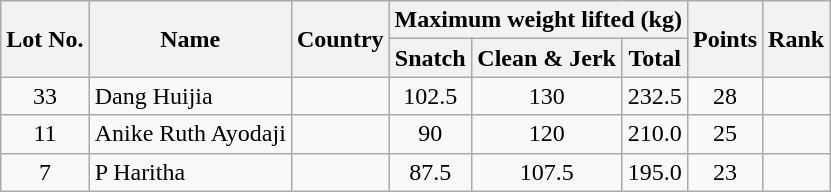<table class="wikitable" style="text-align:center">
<tr>
<th rowspan="2">Lot No.</th>
<th rowspan="2">Name</th>
<th rowspan="2">Country</th>
<th colspan="3">Maximum weight lifted (kg)</th>
<th rowspan="2">Points</th>
<th rowspan="2">Rank</th>
</tr>
<tr>
<th><strong>Snatch</strong></th>
<th><strong>Clean & Jerk</strong></th>
<th><strong>Total</strong></th>
</tr>
<tr>
<td>33</td>
<td align=left>Dang Huijia</td>
<td align=left></td>
<td>102.5</td>
<td>130</td>
<td>232.5</td>
<td>28</td>
<td></td>
</tr>
<tr>
<td>11</td>
<td align=left>Anike Ruth Ayodaji</td>
<td align=left></td>
<td>90</td>
<td>120</td>
<td>210.0</td>
<td>25</td>
<td></td>
</tr>
<tr>
<td>7</td>
<td align=left>P Haritha</td>
<td align=left></td>
<td>87.5</td>
<td>107.5</td>
<td>195.0</td>
<td>23</td>
<td></td>
</tr>
</table>
